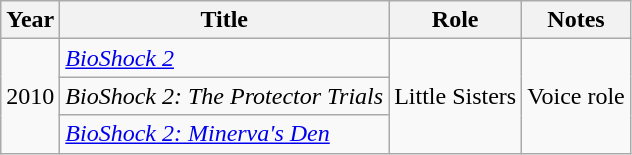<table class="wikitable sortable">
<tr>
<th>Year</th>
<th>Title</th>
<th>Role</th>
<th class="unsortable">Notes</th>
</tr>
<tr>
<td rowspan="3">2010</td>
<td><em><a href='#'>BioShock 2</a></em></td>
<td rowspan="3">Little Sisters</td>
<td rowspan="3">Voice role</td>
</tr>
<tr>
<td><em>BioShock 2: The Protector Trials</em></td>
</tr>
<tr>
<td><em><a href='#'>BioShock 2: Minerva's Den</a></em></td>
</tr>
</table>
